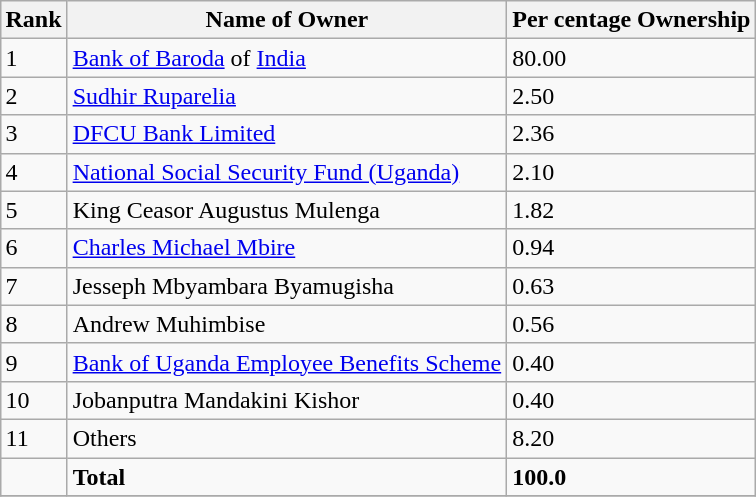<table class="wikitable sortable" style="margin-left:auto;margin-right:auto">
<tr>
<th style="width:2em;">Rank</th>
<th>Name of Owner</th>
<th>Per centage Ownership</th>
</tr>
<tr>
<td>1</td>
<td><a href='#'>Bank of Baroda</a> of <a href='#'>India</a></td>
<td>80.00</td>
</tr>
<tr>
<td>2</td>
<td><a href='#'>Sudhir Ruparelia</a></td>
<td>2.50</td>
</tr>
<tr>
<td>3</td>
<td><a href='#'>DFCU Bank Limited</a></td>
<td>2.36</td>
</tr>
<tr>
<td>4</td>
<td><a href='#'>National Social Security Fund (Uganda)</a></td>
<td>2.10</td>
</tr>
<tr>
<td>5</td>
<td>King Ceasor Augustus Mulenga</td>
<td>1.82</td>
</tr>
<tr>
<td>6</td>
<td><a href='#'>Charles Michael Mbire</a></td>
<td>0.94</td>
</tr>
<tr>
<td>7</td>
<td>Jesseph Mbyambara Byamugisha</td>
<td>0.63</td>
</tr>
<tr>
<td>8</td>
<td>Andrew Muhimbise</td>
<td>0.56</td>
</tr>
<tr>
<td>9</td>
<td><a href='#'>Bank of Uganda Employee Benefits Scheme</a></td>
<td>0.40</td>
</tr>
<tr>
<td>10</td>
<td>Jobanputra Mandakini Kishor</td>
<td>0.40</td>
</tr>
<tr>
<td>11</td>
<td>Others</td>
<td>8.20</td>
</tr>
<tr>
<td></td>
<td><strong>Total</strong></td>
<td><strong>100.0</strong></td>
</tr>
<tr>
</tr>
</table>
